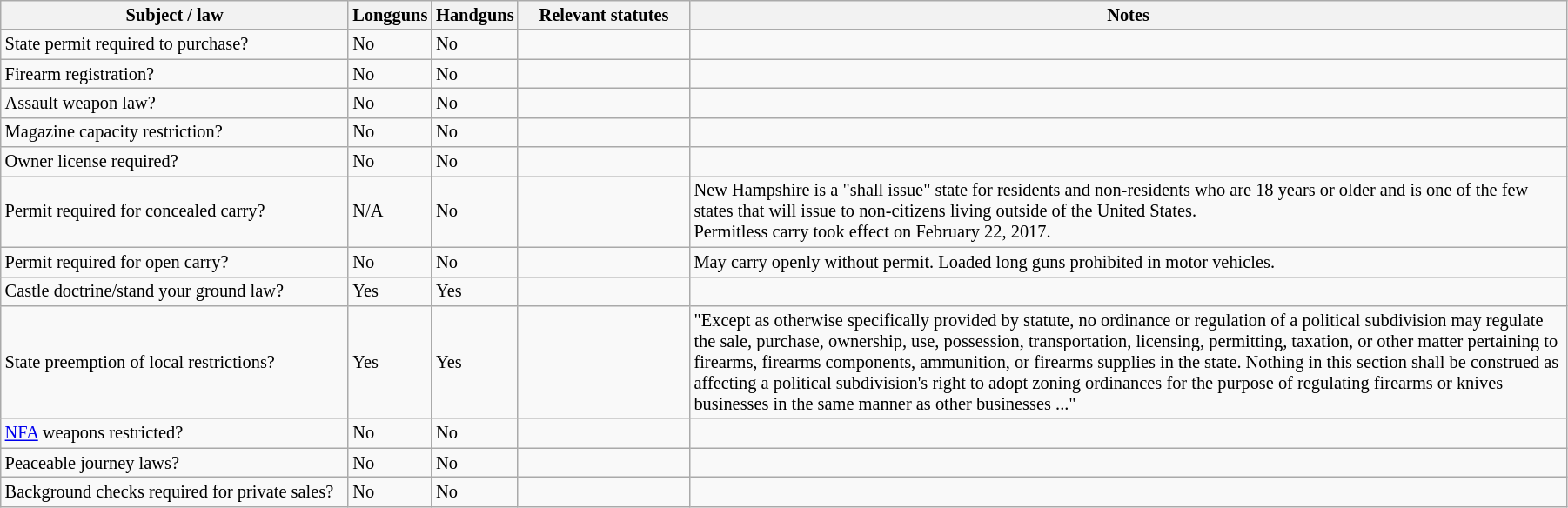<table class="wikitable" style="font-size:85%; width:95%;">
<tr>
<th scope="col" style="width:260px;">Subject / law</th>
<th scope="col" style="width:50px;">Longguns</th>
<th scope="col" style="width:50px;">Handguns</th>
<th scope="col" style="width:125px;">Relevant statutes</th>
<th>Notes</th>
</tr>
<tr>
<td>State permit required to purchase?</td>
<td>No</td>
<td>No</td>
<td></td>
<td></td>
</tr>
<tr>
<td>Firearm registration?</td>
<td>No</td>
<td>No</td>
<td></td>
<td></td>
</tr>
<tr>
<td>Assault weapon law?</td>
<td>No</td>
<td>No</td>
<td></td>
<td></td>
</tr>
<tr>
<td>Magazine capacity restriction?</td>
<td>No</td>
<td>No</td>
<td></td>
<td></td>
</tr>
<tr>
<td>Owner license required?</td>
<td>No</td>
<td>No</td>
<td></td>
<td></td>
</tr>
<tr>
<td>Permit required for concealed carry?</td>
<td>N/A</td>
<td>No</td>
<td></td>
<td>New Hampshire is a "shall issue" state for residents and non-residents who are 18 years or older and is one of the few states that will issue to non-citizens living outside of the United States.<br>Permitless carry took effect on February 22, 2017.</td>
</tr>
<tr>
<td>Permit required for open carry?</td>
<td>No</td>
<td>No</td>
<td><br></td>
<td>May carry openly without permit. Loaded long guns prohibited in motor vehicles.</td>
</tr>
<tr>
<td>Castle doctrine/stand your ground law?</td>
<td>Yes</td>
<td>Yes</td>
<td></td>
<td></td>
</tr>
<tr>
<td>State preemption of local restrictions?</td>
<td>Yes</td>
<td>Yes</td>
<td></td>
<td>"Except as otherwise specifically provided by statute, no ordinance or regulation of a political subdivision may regulate the sale, purchase, ownership, use, possession, transportation, licensing, permitting, taxation, or other matter pertaining to firearms, firearms components, ammunition, or firearms supplies in the state. Nothing in this section shall be construed as affecting a political subdivision's right to adopt zoning ordinances for the purpose of regulating firearms or knives businesses in the same manner as other businesses ..."</td>
</tr>
<tr>
<td><a href='#'>NFA</a> weapons restricted?</td>
<td>No</td>
<td>No</td>
<td></td>
<td></td>
</tr>
<tr>
<td>Peaceable journey laws?</td>
<td>No</td>
<td>No</td>
<td></td>
<td></td>
</tr>
<tr>
<td>Background checks required for private sales?</td>
<td>No</td>
<td>No</td>
<td></td>
<td></td>
</tr>
</table>
